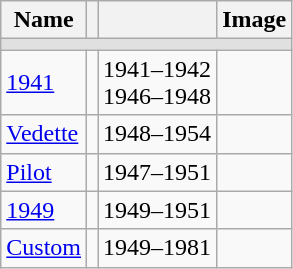<table class="wikitable sortable">
<tr>
<th style="width:px;">Name</th>
<th style="width:px;"></th>
<th style="width:px;"></th>
<th style="width:px;">Image</th>
</tr>
<tr>
<td colspan=6 style=background:#e0e0e0></td>
</tr>
<tr>
<td><a href='#'>1941</a></td>
<td></td>
<td>1941–1942<br>1946–1948</td>
<td></td>
</tr>
<tr>
<td><a href='#'>Vedette</a></td>
<td></td>
<td>1948–1954</td>
<td></td>
</tr>
<tr>
<td><a href='#'>Pilot</a></td>
<td></td>
<td>1947–1951</td>
<td></td>
</tr>
<tr>
<td><a href='#'>1949</a></td>
<td></td>
<td>1949–1951</td>
<td></td>
</tr>
<tr>
<td><a href='#'>Custom</a></td>
<td></td>
<td>1949–1981</td>
<td></td>
</tr>
</table>
